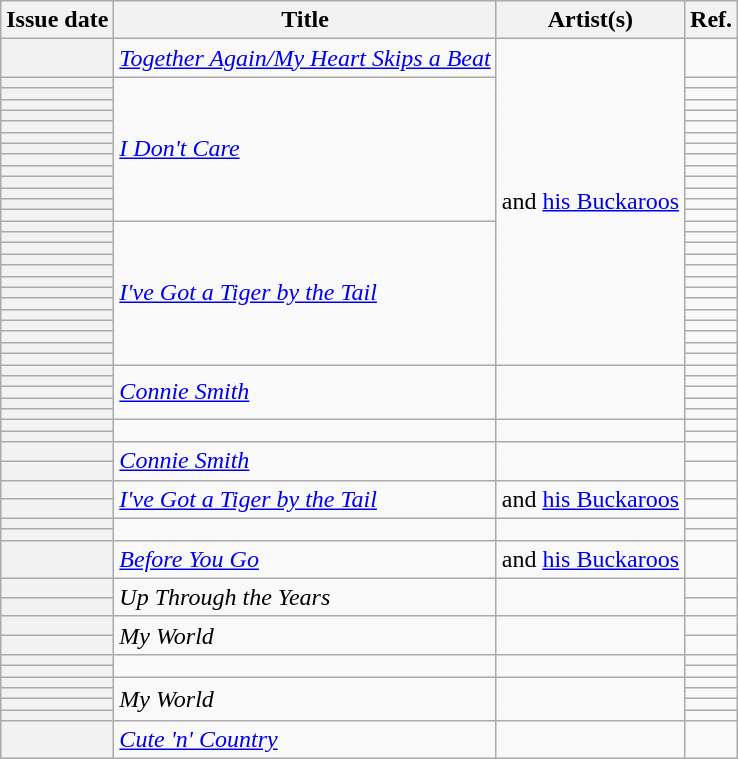<table class="wikitable sortable plainrowheaders">
<tr>
<th scope=col>Issue date</th>
<th scope=col>Title</th>
<th scope=col>Artist(s)</th>
<th scope=col class=unsortable>Ref.</th>
</tr>
<tr>
<th scope=row></th>
<td><em><a href='#'>Together Again/My Heart Skips a Beat</a></em></td>
<td rowspan=27> and <a href='#'>his Buckaroos</a></td>
<td align=center></td>
</tr>
<tr>
<th scope=row></th>
<td rowspan=13><em><a href='#'>I Don't Care</a></em></td>
<td align=center></td>
</tr>
<tr>
<th scope=row></th>
<td align=center></td>
</tr>
<tr>
<th scope=row></th>
<td align=center></td>
</tr>
<tr>
<th scope=row></th>
<td align=center></td>
</tr>
<tr>
<th scope=row></th>
<td align=center></td>
</tr>
<tr>
<th scope=row></th>
<td align=center></td>
</tr>
<tr>
<th scope=row></th>
<td align=center></td>
</tr>
<tr>
<th scope=row></th>
<td align=center></td>
</tr>
<tr>
<th scope=row></th>
<td align=center></td>
</tr>
<tr>
<th scope=row></th>
<td align=center></td>
</tr>
<tr>
<th scope=row></th>
<td align=center></td>
</tr>
<tr>
<th scope=row></th>
<td align=center></td>
</tr>
<tr>
<th scope=row></th>
<td align=center></td>
</tr>
<tr>
<th scope=row></th>
<td rowspan=13><em><a href='#'>I've Got a Tiger by the Tail</a></em></td>
<td align=center></td>
</tr>
<tr>
<th scope=row></th>
<td align=center></td>
</tr>
<tr>
<th scope=row></th>
<td align=center></td>
</tr>
<tr>
<th scope=row></th>
<td align=center></td>
</tr>
<tr>
<th scope=row></th>
<td align=center></td>
</tr>
<tr>
<th scope=row></th>
<td align=center></td>
</tr>
<tr>
<th scope=row></th>
<td align=center></td>
</tr>
<tr>
<th scope=row></th>
<td align=center></td>
</tr>
<tr>
<th scope=row></th>
<td align=center></td>
</tr>
<tr>
<th scope=row></th>
<td align=center></td>
</tr>
<tr>
<th scope=row></th>
<td align=center></td>
</tr>
<tr>
<th scope=row></th>
<td align=center></td>
</tr>
<tr>
<th scope=row></th>
<td align=center></td>
</tr>
<tr>
<th scope=row></th>
<td rowspan=5><em><a href='#'>Connie Smith</a></em></td>
<td rowspan=5></td>
<td align=center></td>
</tr>
<tr>
<th scope=row></th>
<td align=center></td>
</tr>
<tr>
<th scope=row></th>
<td align=center></td>
</tr>
<tr>
<th scope=row></th>
<td align=center></td>
</tr>
<tr>
<th scope=row></th>
<td align=center></td>
</tr>
<tr>
<th scope=row></th>
<td rowspan=2><em></em></td>
<td rowspan=2></td>
<td align=center></td>
</tr>
<tr>
<th scope=row></th>
<td align=center></td>
</tr>
<tr>
<th scope=row></th>
<td rowspan=2><em><a href='#'>Connie Smith</a></em></td>
<td rowspan=2></td>
<td align=center></td>
</tr>
<tr>
<th scope=row></th>
<td align=center></td>
</tr>
<tr>
<th scope=row></th>
<td rowspan=2><em><a href='#'>I've Got a Tiger by the Tail</a></em></td>
<td rowspan=2> and <a href='#'>his Buckaroos</a></td>
<td align=center></td>
</tr>
<tr>
<th scope=row></th>
<td align=center></td>
</tr>
<tr>
<th scope=row></th>
<td rowspan=2><em></em></td>
<td rowspan=2></td>
<td align=center></td>
</tr>
<tr>
<th scope=row></th>
<td align=center></td>
</tr>
<tr>
<th scope=row></th>
<td><em><a href='#'>Before You Go</a></em></td>
<td> and <a href='#'>his Buckaroos</a></td>
<td align=center></td>
</tr>
<tr>
<th scope=row></th>
<td rowspan=2><em>Up Through the Years</em></td>
<td rowspan=2></td>
<td align=center></td>
</tr>
<tr>
<th scope=row></th>
<td align=center></td>
</tr>
<tr>
<th scope=row></th>
<td rowspan=2><em>My World</em></td>
<td rowspan=2></td>
<td align=center></td>
</tr>
<tr>
<th scope=row></th>
<td align=center></td>
</tr>
<tr>
<th scope=row></th>
<td rowspan=2><em></em></td>
<td rowspan=2></td>
<td align=center></td>
</tr>
<tr>
<th scope=row></th>
<td align=center></td>
</tr>
<tr>
<th scope=row></th>
<td rowspan=4><em>My World</em></td>
<td rowspan=4></td>
<td align=center></td>
</tr>
<tr>
<th scope=row></th>
<td align=center></td>
</tr>
<tr>
<th scope=row></th>
<td align=center></td>
</tr>
<tr>
<th scope=row></th>
<td align=center></td>
</tr>
<tr>
<th scope=row></th>
<td><em><a href='#'>Cute 'n' Country</a></em></td>
<td></td>
<td align=center></td>
</tr>
</table>
